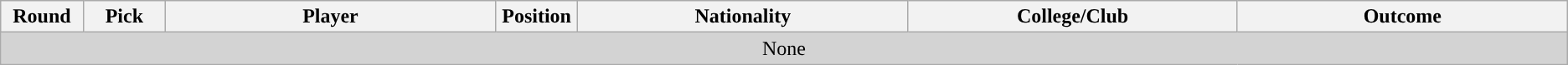<table class="wikitable sortable sortable" style="text-align: center">
<tr>
<th width="5%">Round</th>
<th width="5%">Pick</th>
<th width="20%">Player</th>
<th width="5%">Position</th>
<th width="20% ">Nationality</th>
<th width="20%">College/Club</th>
<th width="20%">Outcome</th>
</tr>
<tr bgcolor="lightgray">
<td colspan=7>None</td>
</tr>
</table>
